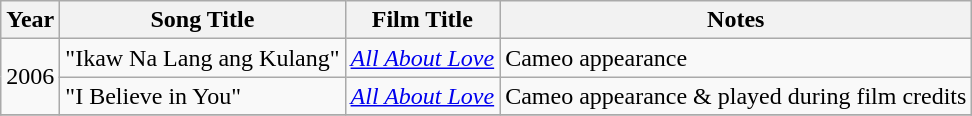<table class="wikitable">
<tr>
<th>Year</th>
<th>Song Title</th>
<th>Film Title</th>
<th>Notes</th>
</tr>
<tr>
<td rowspan=2>2006</td>
<td>"Ikaw Na Lang ang Kulang"</td>
<td><em><a href='#'>All About Love</a></em></td>
<td>Cameo appearance</td>
</tr>
<tr>
<td>"I Believe in You"</td>
<td><em><a href='#'>All About Love</a></em></td>
<td>Cameo appearance & played during film credits</td>
</tr>
<tr>
</tr>
</table>
